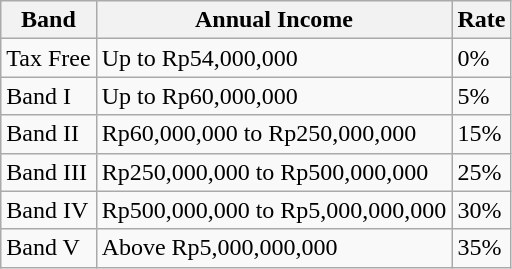<table class="wikitable">
<tr>
<th>Band</th>
<th>Annual Income</th>
<th>Rate</th>
</tr>
<tr>
<td>Tax Free</td>
<td>Up to Rp54,000,000</td>
<td>0%</td>
</tr>
<tr>
<td>Band I</td>
<td>Up to Rp60,000,000</td>
<td>5%</td>
</tr>
<tr>
<td>Band II</td>
<td>Rp60,000,000 to Rp250,000,000</td>
<td>15%</td>
</tr>
<tr>
<td>Band III</td>
<td>Rp250,000,000 to Rp500,000,000</td>
<td>25%</td>
</tr>
<tr>
<td>Band IV</td>
<td>Rp500,000,000 to Rp5,000,000,000</td>
<td>30%</td>
</tr>
<tr>
<td>Band V</td>
<td>Above Rp5,000,000,000</td>
<td>35%</td>
</tr>
</table>
